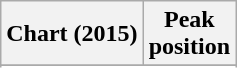<table class="wikitable sortable plainrowheaders">
<tr>
<th>Chart (2015)</th>
<th>Peak<br>position</th>
</tr>
<tr>
</tr>
<tr>
</tr>
<tr>
</tr>
<tr>
</tr>
</table>
